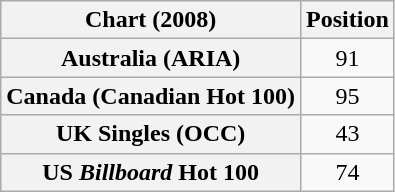<table class="wikitable plainrowheaders sortable" style="text-align:center">
<tr>
<th scope="col">Chart (2008)</th>
<th scope="col">Position</th>
</tr>
<tr>
<th scope="row">Australia (ARIA)</th>
<td align="center">91</td>
</tr>
<tr>
<th scope="row">Canada (Canadian Hot 100)</th>
<td align="center">95</td>
</tr>
<tr>
<th scope="row">UK Singles (OCC)</th>
<td style="text-align:center;">43</td>
</tr>
<tr>
<th scope="row">US <em>Billboard</em> Hot 100</th>
<td align="center">74</td>
</tr>
</table>
